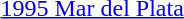<table>
<tr>
<td><a href='#'>1995 Mar del Plata</a><br></td>
<td></td>
<td></td>
<td></td>
</tr>
</table>
